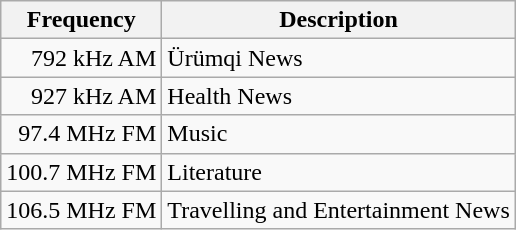<table class="wikitable">
<tr>
<th>Frequency</th>
<th>Description</th>
</tr>
<tr>
<td style="text-align:right;">792 kHz AM</td>
<td>Ürümqi News</td>
</tr>
<tr>
<td style="text-align:right;">927 kHz AM</td>
<td>Health News</td>
</tr>
<tr>
<td style="text-align:right;">97.4 MHz FM</td>
<td>Music</td>
</tr>
<tr>
<td style="text-align:right;">100.7 MHz FM</td>
<td>Literature</td>
</tr>
<tr>
<td style="text-align:right;">106.5 MHz FM</td>
<td>Travelling and Entertainment News</td>
</tr>
</table>
